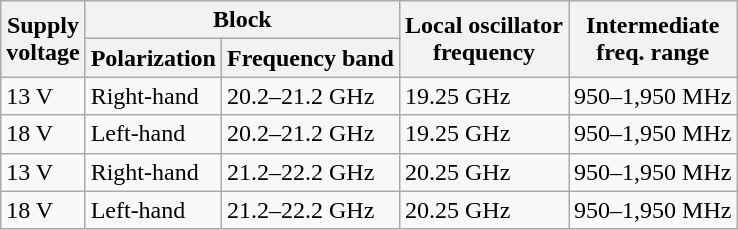<table class="wikitable">
<tr>
<th rowspan=2>Supply <br>voltage</th>
<th colspan=2>Block</th>
<th rowspan=2>Local oscillator <br>frequency</th>
<th rowspan=2>Intermediate <br>freq. range</th>
</tr>
<tr>
<th>Polarization</th>
<th>Frequency band</th>
</tr>
<tr>
<td>13 V</td>
<td>Right-hand</td>
<td>20.2–21.2 GHz</td>
<td>19.25 GHz</td>
<td>950–1,950 MHz</td>
</tr>
<tr>
<td>18 V</td>
<td>Left-hand</td>
<td>20.2–21.2 GHz</td>
<td>19.25 GHz</td>
<td>950–1,950 MHz</td>
</tr>
<tr>
<td>13 V</td>
<td>Right-hand</td>
<td>21.2–22.2 GHz</td>
<td>20.25 GHz</td>
<td>950–1,950 MHz</td>
</tr>
<tr>
<td>18 V</td>
<td>Left-hand</td>
<td>21.2–22.2 GHz</td>
<td>20.25 GHz</td>
<td>950–1,950 MHz</td>
</tr>
</table>
